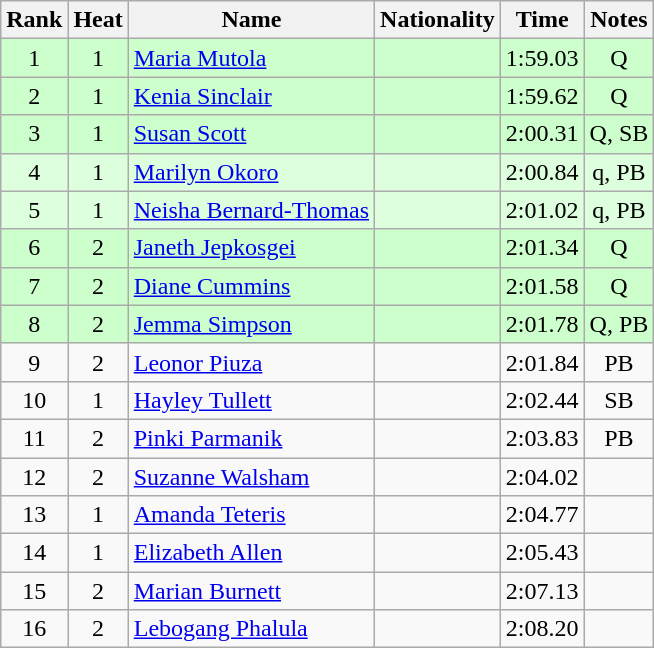<table class="wikitable sortable" style="text-align:center">
<tr>
<th>Rank</th>
<th>Heat</th>
<th>Name</th>
<th>Nationality</th>
<th>Time</th>
<th>Notes</th>
</tr>
<tr bgcolor=ccffcc>
<td>1</td>
<td>1</td>
<td align=left><a href='#'>Maria Mutola</a></td>
<td align=left></td>
<td>1:59.03</td>
<td>Q</td>
</tr>
<tr bgcolor=ccffcc>
<td>2</td>
<td>1</td>
<td align=left><a href='#'>Kenia Sinclair</a></td>
<td align=left></td>
<td>1:59.62</td>
<td>Q</td>
</tr>
<tr bgcolor=ccffcc>
<td>3</td>
<td>1</td>
<td align=left><a href='#'>Susan Scott</a></td>
<td align=left></td>
<td>2:00.31</td>
<td>Q, SB</td>
</tr>
<tr bgcolor=ddffdd>
<td>4</td>
<td>1</td>
<td align=left><a href='#'>Marilyn Okoro</a></td>
<td align=left></td>
<td>2:00.84</td>
<td>q, PB</td>
</tr>
<tr bgcolor=ddffdd>
<td>5</td>
<td>1</td>
<td align=left><a href='#'>Neisha Bernard-Thomas</a></td>
<td align=left></td>
<td>2:01.02</td>
<td>q, PB</td>
</tr>
<tr bgcolor=ccffcc>
<td>6</td>
<td>2</td>
<td align=left><a href='#'>Janeth Jepkosgei</a></td>
<td align=left></td>
<td>2:01.34</td>
<td>Q</td>
</tr>
<tr bgcolor=ccffcc>
<td>7</td>
<td>2</td>
<td align=left><a href='#'>Diane Cummins</a></td>
<td align=left></td>
<td>2:01.58</td>
<td>Q</td>
</tr>
<tr bgcolor=ccffcc>
<td>8</td>
<td>2</td>
<td align=left><a href='#'>Jemma Simpson</a></td>
<td align=left></td>
<td>2:01.78</td>
<td>Q, PB</td>
</tr>
<tr>
<td>9</td>
<td>2</td>
<td align=left><a href='#'>Leonor Piuza</a></td>
<td align=left></td>
<td>2:01.84</td>
<td>PB</td>
</tr>
<tr>
<td>10</td>
<td>1</td>
<td align=left><a href='#'>Hayley Tullett</a></td>
<td align=left></td>
<td>2:02.44</td>
<td>SB</td>
</tr>
<tr>
<td>11</td>
<td>2</td>
<td align=left><a href='#'>Pinki Parmanik</a></td>
<td align=left></td>
<td>2:03.83</td>
<td>PB</td>
</tr>
<tr>
<td>12</td>
<td>2</td>
<td align=left><a href='#'>Suzanne Walsham</a></td>
<td align=left></td>
<td>2:04.02</td>
<td></td>
</tr>
<tr>
<td>13</td>
<td>1</td>
<td align=left><a href='#'>Amanda Teteris</a></td>
<td align=left></td>
<td>2:04.77</td>
<td></td>
</tr>
<tr>
<td>14</td>
<td>1</td>
<td align=left><a href='#'>Elizabeth Allen</a></td>
<td align=left></td>
<td>2:05.43</td>
<td></td>
</tr>
<tr>
<td>15</td>
<td>2</td>
<td align=left><a href='#'>Marian Burnett</a></td>
<td align=left></td>
<td>2:07.13</td>
<td></td>
</tr>
<tr>
<td>16</td>
<td>2</td>
<td align=left><a href='#'>Lebogang Phalula</a></td>
<td align=left></td>
<td>2:08.20</td>
<td></td>
</tr>
</table>
